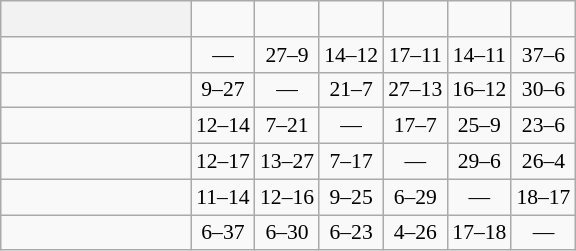<table class="wikitable" style="text-align:center; font-size:90%;">
<tr>
<th width=120> </th>
<td><strong></strong></td>
<td><strong></strong></td>
<td><strong></strong></td>
<td><strong></strong></td>
<td><strong></strong></td>
<td><strong></strong></td>
</tr>
<tr>
<td style="text-align:right;"></td>
<td>—</td>
<td>27–9</td>
<td>14–12</td>
<td>17–11</td>
<td>14–11</td>
<td>37–6</td>
</tr>
<tr>
<td style="text-align:right;"></td>
<td>9–27</td>
<td>—</td>
<td>21–7</td>
<td>27–13</td>
<td>16–12</td>
<td>30–6</td>
</tr>
<tr>
<td style="text-align:right;"></td>
<td>12–14</td>
<td>7–21</td>
<td>—</td>
<td>17–7</td>
<td>25–9</td>
<td>23–6</td>
</tr>
<tr>
<td style="text-align:right;"></td>
<td>12–17</td>
<td>13–27</td>
<td>7–17</td>
<td>—</td>
<td>29–6</td>
<td>26–4</td>
</tr>
<tr>
<td style="text-align:right;"></td>
<td>11–14</td>
<td>12–16</td>
<td>9–25</td>
<td>6–29</td>
<td>—</td>
<td>18–17</td>
</tr>
<tr>
<td style="text-align:right;"></td>
<td>6–37</td>
<td>6–30</td>
<td>6–23</td>
<td>4–26</td>
<td>17–18</td>
<td>—</td>
</tr>
</table>
